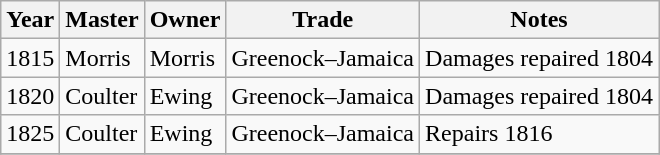<table class="sortable wikitable">
<tr>
<th>Year</th>
<th>Master</th>
<th>Owner</th>
<th>Trade</th>
<th>Notes</th>
</tr>
<tr>
<td>1815</td>
<td>Morris</td>
<td>Morris</td>
<td>Greenock–Jamaica</td>
<td>Damages repaired 1804</td>
</tr>
<tr>
<td>1820</td>
<td>Coulter</td>
<td>Ewing</td>
<td>Greenock–Jamaica</td>
<td>Damages repaired 1804</td>
</tr>
<tr>
<td>1825</td>
<td>Coulter</td>
<td>Ewing</td>
<td>Greenock–Jamaica</td>
<td>Repairs 1816</td>
</tr>
<tr>
</tr>
</table>
